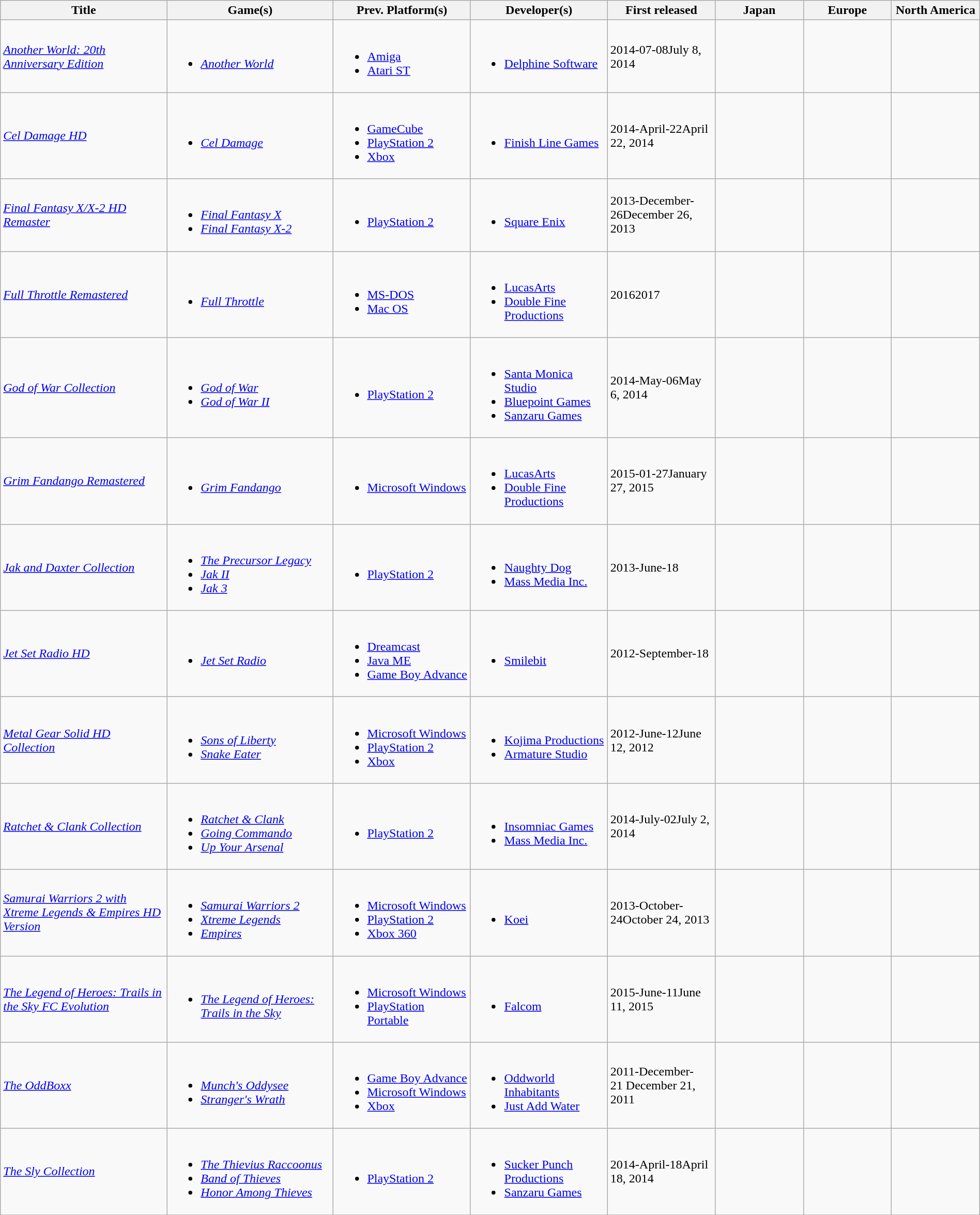<table class="wikitable sortable" style="width:100%;">
<tr>
<th style="width:17%;">Title</th>
<th style="width:17%;">Game(s)</th>
<th style="width:14%;">Prev. Platform(s)</th>
<th style="width:14%;">Developer(s)</th>
<th style="width:11%;">First released</th>
<th style="width:9%;">Japan</th>
<th style="width:9%;">Europe</th>
<th style="width:9%;">North America</th>
</tr>
<tr>
<td><em><a href='#'>Another World: 20th Anniversary Edition</a></em></td>
<td><br><ul><li><em><a href='#'>Another World</a></em></li></ul></td>
<td><br><ul><li><a href='#'>Amiga</a></li><li><a href='#'>Atari ST</a></li></ul></td>
<td><br><ul><li><a href='#'>Delphine Software</a></li></ul></td>
<td><span>2014-07-08</span>July 8, 2014</td>
<td></td>
<td></td>
<td></td>
</tr>
<tr>
<td><em><a href='#'>Cel Damage HD</a></em></td>
<td><br><ul><li><em><a href='#'>Cel Damage</a></em></li></ul></td>
<td><br><ul><li><a href='#'>GameCube</a></li><li><a href='#'>PlayStation 2</a></li><li><a href='#'>Xbox</a></li></ul></td>
<td><br><ul><li><a href='#'>Finish Line Games</a></li></ul></td>
<td><span>2014-April-22</span>April 22, 2014</td>
<td></td>
<td></td>
<td></td>
</tr>
<tr>
<td><em><a href='#'>Final Fantasy X/X-2 HD Remaster</a></em></td>
<td><br><ul><li><em><a href='#'>Final Fantasy X</a></em></li><li><em><a href='#'>Final Fantasy X-2</a></em></li></ul></td>
<td><br><ul><li><a href='#'>PlayStation 2</a></li></ul></td>
<td><br><ul><li><a href='#'>Square Enix</a></li></ul></td>
<td><span>2013-December-26</span>December 26, 2013</td>
<td></td>
<td></td>
<td></td>
</tr>
<tr>
<td><em><a href='#'>Full Throttle Remastered</a></em></td>
<td><br><ul><li><em><a href='#'>Full Throttle</a></em></li></ul></td>
<td><br><ul><li><a href='#'>MS-DOS</a></li><li><a href='#'>Mac OS</a></li></ul></td>
<td><br><ul><li><a href='#'>LucasArts</a></li><li><a href='#'>Double Fine Productions</a></li></ul></td>
<td><span>2016</span>2017</td>
<td></td>
<td></td>
<td></td>
</tr>
<tr>
<td><em><a href='#'>God of War Collection</a></em></td>
<td><br><ul><li><em><a href='#'>God of War</a></em></li><li><em><a href='#'>God of War II</a></em></li></ul></td>
<td><br><ul><li><a href='#'>PlayStation 2</a></li></ul></td>
<td><br><ul><li><a href='#'>Santa Monica Studio</a></li><li><a href='#'>Bluepoint Games</a></li><li><a href='#'>Sanzaru Games</a></li></ul></td>
<td><span>2014-May-06</span>May 6, 2014</td>
<td></td>
<td></td>
<td></td>
</tr>
<tr>
<td><em><a href='#'>Grim Fandango Remastered</a></em></td>
<td><br><ul><li><em><a href='#'>Grim Fandango</a></em></li></ul></td>
<td><br><ul><li><a href='#'>Microsoft Windows</a></li></ul></td>
<td><br><ul><li><a href='#'>LucasArts</a></li><li><a href='#'>Double Fine Productions</a></li></ul></td>
<td><span>2015-01-27</span>January 27, 2015</td>
<td></td>
<td></td>
<td></td>
</tr>
<tr>
<td><em><a href='#'>Jak and Daxter Collection</a></em></td>
<td><br><ul><li><em><a href='#'>The Precursor Legacy</a></em></li><li><em><a href='#'>Jak II</a></em></li><li><em><a href='#'>Jak 3</a></em></li></ul></td>
<td><br><ul><li><a href='#'>PlayStation 2</a></li></ul></td>
<td><br><ul><li><a href='#'>Naughty Dog</a></li><li><a href='#'>Mass Media Inc.</a></li></ul></td>
<td><span>2013-June-18</span></td>
<td></td>
<td></td>
<td></td>
</tr>
<tr>
<td><em><a href='#'>Jet Set Radio HD</a></em></td>
<td><br><ul><li><em><a href='#'>Jet Set Radio</a></em></li></ul></td>
<td><br><ul><li><a href='#'>Dreamcast</a></li><li><a href='#'>Java ME</a></li><li><a href='#'>Game Boy Advance</a></li></ul></td>
<td><br><ul><li><a href='#'>Smilebit</a></li></ul></td>
<td><span>2012-September-18</span> </td>
<td></td>
<td></td>
<td></td>
</tr>
<tr>
<td><em><a href='#'>Metal Gear Solid HD Collection</a></em></td>
<td><br><ul><li><em><a href='#'>Sons of Liberty</a></em></li><li><em><a href='#'>Snake Eater</a></em></li></ul></td>
<td><br><ul><li><a href='#'>Microsoft Windows</a></li><li><a href='#'>PlayStation 2</a></li><li><a href='#'>Xbox</a></li></ul></td>
<td><br><ul><li><a href='#'>Kojima Productions</a></li><li><a href='#'>Armature Studio</a></li></ul></td>
<td><span>2012-June-12</span>June 12, 2012</td>
<td></td>
<td></td>
<td></td>
</tr>
<tr>
<td><em><a href='#'>Ratchet & Clank Collection</a></em></td>
<td><br><ul><li><em><a href='#'>Ratchet & Clank</a></em></li><li><em><a href='#'>Going Commando</a></em></li><li><em><a href='#'>Up Your Arsenal</a></em></li></ul></td>
<td><br><ul><li><a href='#'>PlayStation 2</a></li></ul></td>
<td><br><ul><li><a href='#'>Insomniac Games</a></li><li><a href='#'>Mass Media Inc.</a></li></ul></td>
<td><span>2014-July-02</span>July 2, 2014</td>
<td></td>
<td></td>
<td></td>
</tr>
<tr>
<td><em><a href='#'>Samurai Warriors 2 with Xtreme Legends & Empires HD Version</a></em></td>
<td><br><ul><li><em><a href='#'>Samurai Warriors 2</a></em></li><li><em><a href='#'>Xtreme Legends</a></em></li><li><em><a href='#'>Empires</a></em></li></ul></td>
<td><br><ul><li><a href='#'>Microsoft Windows</a></li><li><a href='#'>PlayStation 2</a></li><li><a href='#'>Xbox 360</a></li></ul></td>
<td><br><ul><li><a href='#'>Koei</a></li></ul></td>
<td><span>2013-October-24</span>October 24, 2013</td>
<td></td>
<td></td>
<td></td>
</tr>
<tr>
<td><em><a href='#'>The Legend of Heroes: Trails in the Sky FC Evolution</a></em></td>
<td><br><ul><li><em><a href='#'>The Legend of Heroes: Trails in the Sky</a></em></li></ul></td>
<td><br><ul><li><a href='#'>Microsoft Windows</a></li><li><a href='#'>PlayStation Portable</a></li></ul></td>
<td><br><ul><li><a href='#'>Falcom</a></li></ul></td>
<td><span>2015-June-11</span>June 11, 2015</td>
<td></td>
<td></td>
<td></td>
</tr>
<tr>
<td><em><a href='#'>The OddBoxx</a></em></td>
<td><br><ul><li><em><a href='#'>Munch's Oddysee</a></em></li><li><em><a href='#'>Stranger's Wrath</a></em></li></ul></td>
<td><br><ul><li><a href='#'>Game Boy Advance</a></li><li><a href='#'>Microsoft Windows</a></li><li><a href='#'>Xbox</a></li></ul></td>
<td><br><ul><li><a href='#'>Oddworld Inhabitants</a></li><li><a href='#'>Just Add Water</a></li></ul></td>
<td><span>2011-December-21</span> December 21, 2011</td>
<td></td>
<td></td>
<td></td>
</tr>
<tr>
<td><em><a href='#'>The Sly Collection</a></em></td>
<td><br><ul><li><em><a href='#'>The Thievius Raccoonus</a></em></li><li><em><a href='#'>Band of Thieves</a></em></li><li><em><a href='#'>Honor Among Thieves</a></em></li></ul></td>
<td><br><ul><li><a href='#'>PlayStation 2</a></li></ul></td>
<td><br><ul><li><a href='#'>Sucker Punch Productions</a></li><li><a href='#'>Sanzaru Games</a></li></ul></td>
<td><span>2014-April-18</span>April 18, 2014</td>
<td></td>
<td></td>
<td></td>
</tr>
<tr>
</tr>
</table>
